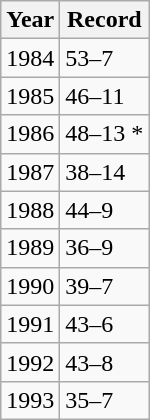<table class="wikitable">
<tr>
<th>Year</th>
<th>Record</th>
</tr>
<tr>
<td>1984</td>
<td>53–7</td>
</tr>
<tr>
<td>1985</td>
<td>46–11</td>
</tr>
<tr>
<td>1986</td>
<td>48–13 *</td>
</tr>
<tr>
<td>1987</td>
<td>38–14</td>
</tr>
<tr>
<td>1988</td>
<td>44–9</td>
</tr>
<tr>
<td>1989</td>
<td>36–9</td>
</tr>
<tr>
<td>1990</td>
<td>39–7</td>
</tr>
<tr>
<td>1991</td>
<td>43–6</td>
</tr>
<tr>
<td>1992</td>
<td>43–8</td>
</tr>
<tr>
<td>1993</td>
<td>35–7</td>
</tr>
</table>
